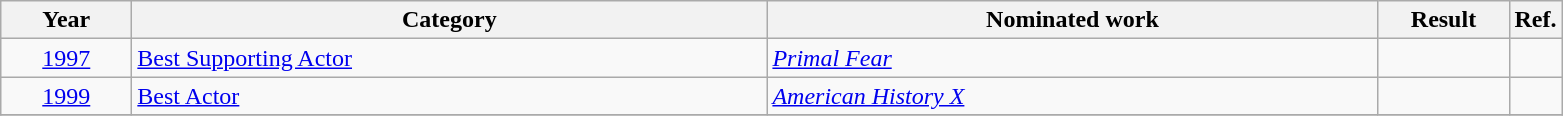<table class=wikitable>
<tr>
<th scope="col" style="width:5em;">Year</th>
<th scope="col" style="width:26em;">Category</th>
<th scope="col" style="width:25em;">Nominated work</th>
<th scope="col" style="width:5em;">Result</th>
<th>Ref.</th>
</tr>
<tr>
<td style="text-align:center;"><a href='#'>1997</a></td>
<td><a href='#'>Best Supporting Actor</a></td>
<td><em><a href='#'>Primal Fear</a></em></td>
<td></td>
<td></td>
</tr>
<tr>
<td style="text-align:center;"><a href='#'>1999</a></td>
<td><a href='#'>Best Actor</a></td>
<td><em><a href='#'>American History X</a></em></td>
<td></td>
<td></td>
</tr>
<tr>
</tr>
</table>
